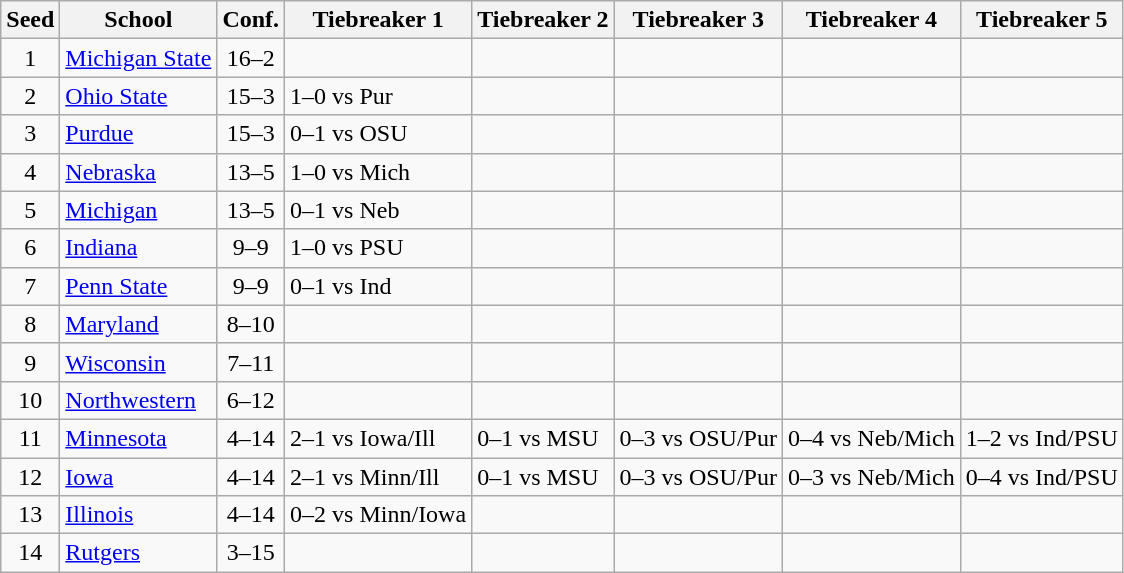<table class="wikitable">
<tr>
<th>Seed</th>
<th>School</th>
<th>Conf.</th>
<th>Tiebreaker 1</th>
<th>Tiebreaker 2</th>
<th>Tiebreaker 3</th>
<th>Tiebreaker 4</th>
<th>Tiebreaker 5</th>
</tr>
<tr>
<td align=center>1</td>
<td><a href='#'>Michigan State</a></td>
<td align=center>16–2</td>
<td></td>
<td></td>
<td></td>
<td></td>
<td></td>
</tr>
<tr>
<td align=center>2</td>
<td><a href='#'>Ohio State</a></td>
<td align=center>15–3</td>
<td>1–0 vs Pur</td>
<td></td>
<td></td>
<td></td>
<td></td>
</tr>
<tr>
<td align=center>3</td>
<td><a href='#'>Purdue</a></td>
<td align=center>15–3</td>
<td>0–1 vs OSU</td>
<td></td>
<td></td>
<td></td>
<td></td>
</tr>
<tr>
<td align=center>4</td>
<td><a href='#'>Nebraska</a></td>
<td align=center>13–5</td>
<td>1–0 vs Mich</td>
<td></td>
<td></td>
<td></td>
<td></td>
</tr>
<tr>
<td align=center>5</td>
<td><a href='#'>Michigan</a></td>
<td align=center>13–5</td>
<td>0–1 vs Neb</td>
<td></td>
<td></td>
<td></td>
<td></td>
</tr>
<tr>
<td align=center>6</td>
<td><a href='#'>Indiana</a></td>
<td align=center>9–9</td>
<td>1–0 vs PSU</td>
<td></td>
<td></td>
<td></td>
<td></td>
</tr>
<tr>
<td align=center>7</td>
<td><a href='#'>Penn State</a></td>
<td align=center>9–9</td>
<td>0–1 vs Ind</td>
<td></td>
<td></td>
<td></td>
<td></td>
</tr>
<tr>
<td align=center>8</td>
<td><a href='#'>Maryland</a></td>
<td align=center>8–10</td>
<td></td>
<td></td>
<td></td>
<td></td>
<td></td>
</tr>
<tr>
<td align=center>9</td>
<td><a href='#'>Wisconsin</a></td>
<td align=center>7–11</td>
<td></td>
<td></td>
<td></td>
<td></td>
<td></td>
</tr>
<tr>
<td align=center>10</td>
<td><a href='#'>Northwestern</a></td>
<td align=center>6–12</td>
<td></td>
<td></td>
<td></td>
<td></td>
<td></td>
</tr>
<tr>
<td align=center>11</td>
<td><a href='#'>Minnesota</a></td>
<td align=center>4–14</td>
<td>2–1 vs Iowa/Ill</td>
<td>0–1 vs MSU</td>
<td>0–3 vs OSU/Pur</td>
<td>0–4 vs Neb/Mich</td>
<td>1–2 vs Ind/PSU</td>
</tr>
<tr>
<td align=center>12</td>
<td><a href='#'>Iowa</a></td>
<td align=center>4–14</td>
<td>2–1 vs Minn/Ill</td>
<td>0–1 vs MSU</td>
<td>0–3 vs OSU/Pur</td>
<td>0–3 vs Neb/Mich</td>
<td>0–4 vs Ind/PSU</td>
</tr>
<tr>
<td align=center>13</td>
<td><a href='#'>Illinois</a></td>
<td align=center>4–14</td>
<td>0–2 vs Minn/Iowa</td>
<td></td>
<td></td>
<td></td>
<td></td>
</tr>
<tr>
<td align=center>14</td>
<td><a href='#'>Rutgers</a></td>
<td align=center>3–15</td>
<td></td>
<td></td>
<td></td>
<td></td>
<td></td>
</tr>
</table>
